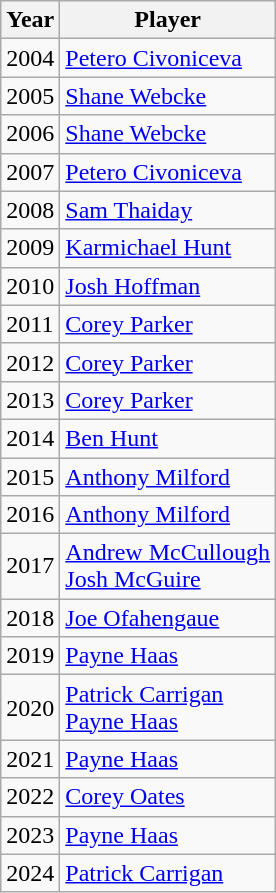<table class="wikitable" align=left>
<tr>
<th>Year</th>
<th>Player</th>
</tr>
<tr>
<td>2004</td>
<td><a href='#'>Petero Civoniceva</a></td>
</tr>
<tr>
<td>2005</td>
<td><a href='#'>Shane Webcke</a></td>
</tr>
<tr>
<td>2006</td>
<td><a href='#'>Shane Webcke</a></td>
</tr>
<tr>
<td>2007</td>
<td><a href='#'>Petero Civoniceva</a></td>
</tr>
<tr>
<td>2008</td>
<td><a href='#'>Sam Thaiday</a></td>
</tr>
<tr>
<td>2009</td>
<td><a href='#'>Karmichael Hunt</a></td>
</tr>
<tr>
<td>2010</td>
<td><a href='#'>Josh Hoffman</a></td>
</tr>
<tr>
<td>2011</td>
<td><a href='#'>Corey Parker</a></td>
</tr>
<tr>
<td>2012</td>
<td><a href='#'>Corey Parker</a></td>
</tr>
<tr>
<td>2013</td>
<td><a href='#'>Corey Parker</a></td>
</tr>
<tr>
<td>2014</td>
<td><a href='#'>Ben Hunt</a></td>
</tr>
<tr>
<td>2015</td>
<td><a href='#'>Anthony Milford</a></td>
</tr>
<tr>
<td>2016</td>
<td><a href='#'>Anthony Milford</a></td>
</tr>
<tr>
<td>2017</td>
<td><a href='#'>Andrew McCullough</a><br><a href='#'>Josh McGuire</a></td>
</tr>
<tr>
<td>2018</td>
<td><a href='#'>Joe Ofahengaue</a></td>
</tr>
<tr>
<td>2019</td>
<td><a href='#'>Payne Haas</a></td>
</tr>
<tr>
<td>2020</td>
<td><a href='#'>Patrick Carrigan</a><br><a href='#'>Payne Haas</a></td>
</tr>
<tr>
<td>2021</td>
<td><a href='#'>Payne Haas</a></td>
</tr>
<tr>
<td>2022</td>
<td><a href='#'>Corey Oates</a></td>
</tr>
<tr>
<td>2023</td>
<td><a href='#'>Payne Haas</a></td>
</tr>
<tr>
<td>2024</td>
<td><a href='#'>Patrick Carrigan</a></td>
</tr>
</table>
